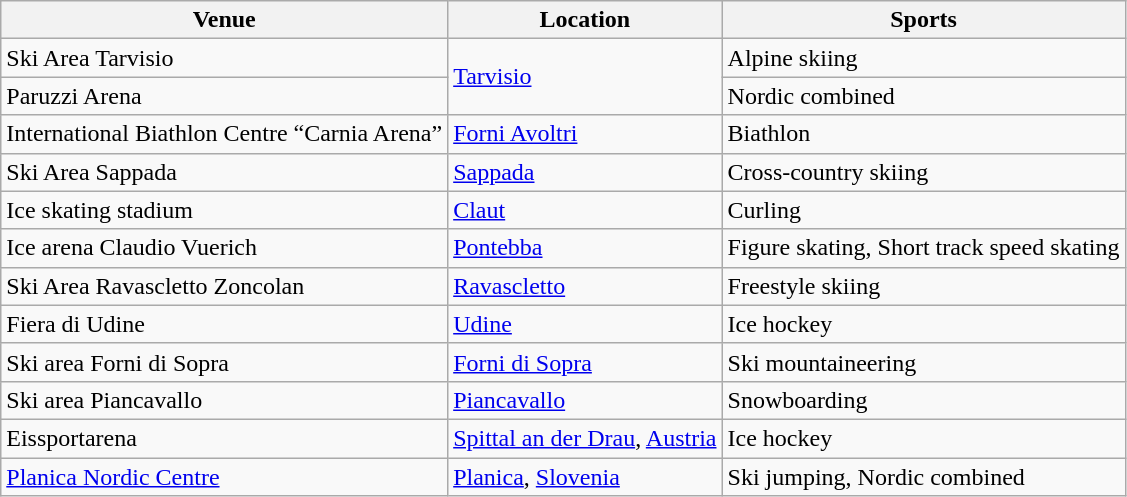<table class="wikitable">
<tr>
<th>Venue</th>
<th>Location</th>
<th>Sports</th>
</tr>
<tr>
<td>Ski Area Tarvisio</td>
<td rowspan="2"><a href='#'>Tarvisio</a></td>
<td>Alpine skiing</td>
</tr>
<tr>
<td>Paruzzi Arena</td>
<td>Nordic combined</td>
</tr>
<tr>
<td>International Biathlon Centre “Carnia Arena”</td>
<td><a href='#'>Forni Avoltri</a></td>
<td>Biathlon</td>
</tr>
<tr>
<td>Ski Area Sappada</td>
<td><a href='#'>Sappada</a></td>
<td>Cross-country skiing</td>
</tr>
<tr>
<td>Ice skating stadium</td>
<td><a href='#'>Claut</a></td>
<td>Curling</td>
</tr>
<tr>
<td>Ice arena Claudio Vuerich</td>
<td><a href='#'>Pontebba</a></td>
<td>Figure skating, Short track speed skating</td>
</tr>
<tr>
<td>Ski Area Ravascletto Zoncolan</td>
<td><a href='#'>Ravascletto</a></td>
<td>Freestyle skiing</td>
</tr>
<tr>
<td>Fiera di Udine</td>
<td><a href='#'>Udine</a></td>
<td>Ice hockey</td>
</tr>
<tr>
<td>Ski area Forni di Sopra</td>
<td><a href='#'>Forni di Sopra</a></td>
<td>Ski mountaineering</td>
</tr>
<tr>
<td>Ski area Piancavallo</td>
<td><a href='#'>Piancavallo</a></td>
<td>Snowboarding</td>
</tr>
<tr>
<td>Eissportarena</td>
<td><a href='#'>Spittal an der Drau</a>, <a href='#'>Austria</a></td>
<td>Ice hockey</td>
</tr>
<tr>
<td><a href='#'>Planica Nordic Centre</a></td>
<td><a href='#'>Planica</a>, <a href='#'>Slovenia</a></td>
<td>Ski jumping, Nordic combined</td>
</tr>
</table>
